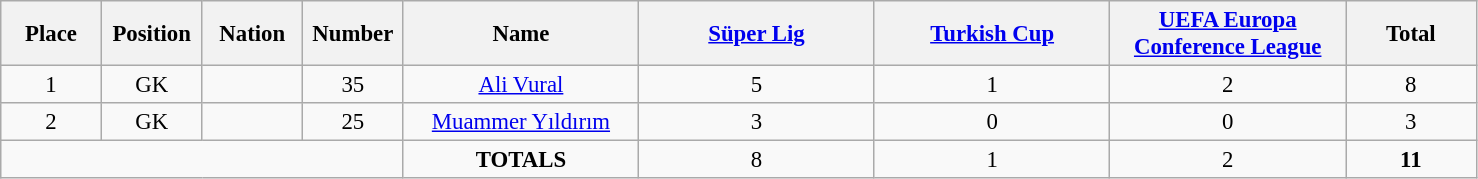<table class="wikitable" style="font-size: 95%; text-align: center;">
<tr>
<th width=60>Place</th>
<th width=60>Position</th>
<th width=60>Nation</th>
<th width=60>Number</th>
<th width=150>Name</th>
<th width=150><a href='#'>Süper Lig</a></th>
<th width=150><a href='#'>Turkish Cup</a></th>
<th width=150><a href='#'>UEFA Europa Conference League</a></th>
<th width=80><strong>Total</strong></th>
</tr>
<tr>
<td>1</td>
<td>GK</td>
<td></td>
<td>35</td>
<td><a href='#'>Ali Vural</a></td>
<td>5</td>
<td>1</td>
<td>2</td>
<td>8</td>
</tr>
<tr>
<td>2</td>
<td>GK</td>
<td></td>
<td>25</td>
<td><a href='#'>Muammer Yıldırım</a></td>
<td>3</td>
<td>0</td>
<td>0</td>
<td>3</td>
</tr>
<tr>
<td colspan="4"></td>
<td><strong>TOTALS</strong></td>
<td>8</td>
<td>1</td>
<td>2</td>
<td><strong>11</strong></td>
</tr>
</table>
